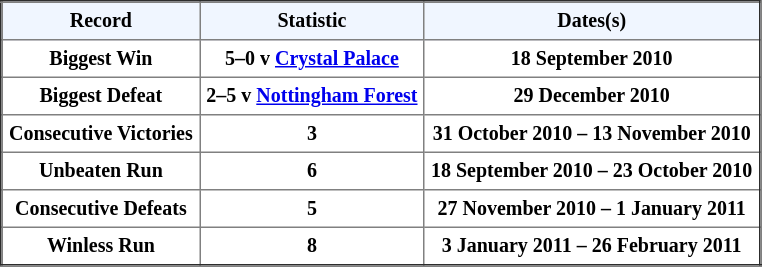<table border="2" cellpadding="4" style="border-collapse:collapse; text-align:center; font-size:smaller;">
<tr style="background:#f0f6ff;">
<th><strong>Record</strong></th>
<th><strong>Statistic</strong></th>
<th><strong>Dates(s)</strong></th>
</tr>
<tr bgcolor="">
<th>Biggest Win</th>
<th>5–0 v <a href='#'>Crystal Palace</a></th>
<th>18 September 2010</th>
</tr>
<tr bgcolor="">
<th>Biggest Defeat</th>
<th>2–5 v <a href='#'>Nottingham Forest</a></th>
<th>29 December 2010</th>
</tr>
<tr bgcolor="">
<th>Consecutive Victories</th>
<th>3</th>
<th>31 October 2010 – 13 November 2010</th>
</tr>
<tr bgcolor="">
<th>Unbeaten Run</th>
<th>6</th>
<th>18 September 2010 – 23 October 2010</th>
</tr>
<tr bgcolor="">
<th>Consecutive Defeats</th>
<th>5</th>
<th>27 November 2010 – 1 January 2011</th>
</tr>
<tr bgcolor="">
<th>Winless Run</th>
<th>8</th>
<th>3 January 2011 – 26 February 2011</th>
</tr>
</table>
